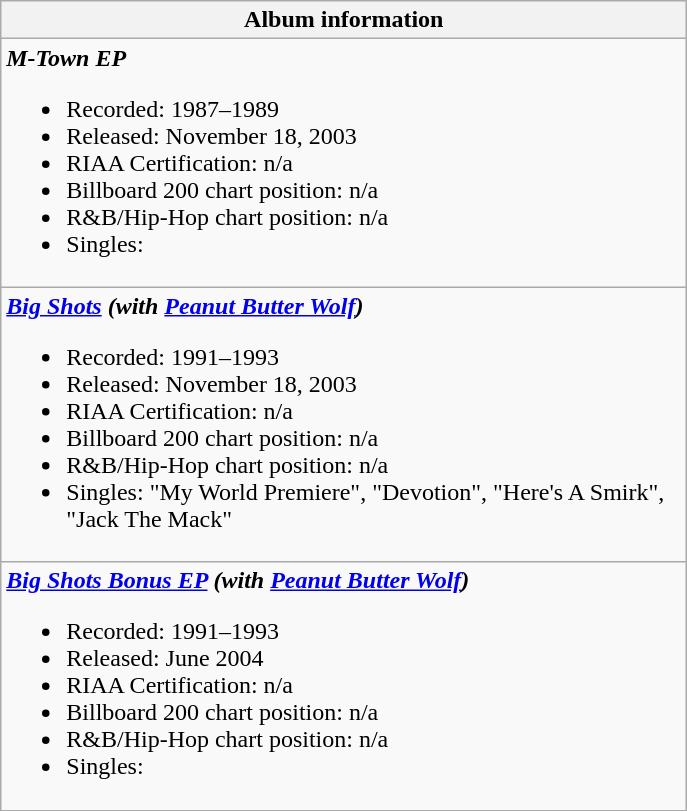<table class="wikitable">
<tr>
<th align="left" width="450">Album information</th>
</tr>
<tr>
<td align="left"><strong><em>M-Town EP</em></strong><br><ul><li>Recorded: 1987–1989</li><li>Released: November 18, 2003</li><li>RIAA Certification: n/a</li><li>Billboard 200 chart position: n/a</li><li>R&B/Hip-Hop chart position: n/a</li><li>Singles:</li></ul></td>
</tr>
<tr>
<td align="left"><strong><em><a href='#'>Big Shots</a> (with <a href='#'>Peanut Butter Wolf</a>)</em></strong><br><ul><li>Recorded: 1991–1993</li><li>Released: November 18, 2003</li><li>RIAA Certification: n/a</li><li>Billboard 200 chart position: n/a</li><li>R&B/Hip-Hop chart position: n/a</li><li>Singles: "My World Premiere", "Devotion", "Here's A Smirk", "Jack The Mack"</li></ul></td>
</tr>
<tr>
<td align="left"><strong><em><a href='#'>Big Shots Bonus EP</a> (with <a href='#'>Peanut Butter Wolf</a>)</em></strong><br><ul><li>Recorded: 1991–1993</li><li>Released: June 2004</li><li>RIAA Certification: n/a</li><li>Billboard 200 chart position: n/a</li><li>R&B/Hip-Hop chart position: n/a</li><li>Singles:</li></ul></td>
</tr>
<tr>
</tr>
</table>
